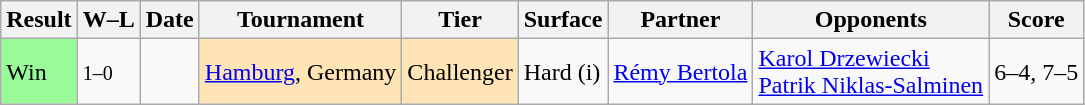<table class="wikitable">
<tr>
<th>Result</th>
<th class="unsortable">W–L</th>
<th>Date</th>
<th>Tournament</th>
<th>Tier</th>
<th>Surface</th>
<th>Partner</th>
<th>Opponents</th>
<th class="unsortable">Score</th>
</tr>
<tr>
<td bgcolor=98fb98>Win</td>
<td><small>1–0</small></td>
<td><a href='#'></a></td>
<td style="background:moccasin;"><a href='#'>Hamburg</a>, Germany</td>
<td style="background:moccasin;">Challenger</td>
<td>Hard (i)</td>
<td> <a href='#'>Rémy Bertola</a></td>
<td> <a href='#'>Karol Drzewiecki</a><br> <a href='#'>Patrik Niklas-Salminen</a></td>
<td>6–4, 7–5</td>
</tr>
</table>
